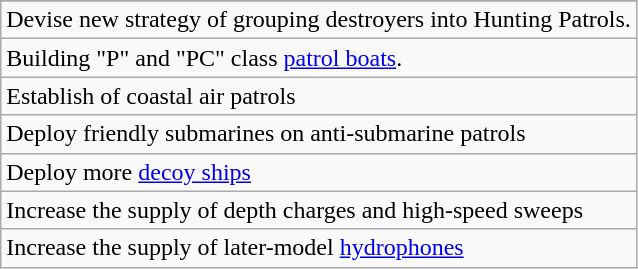<table class="wikitable">
<tr>
</tr>
<tr>
<td>Devise new strategy of grouping destroyers into Hunting Patrols.</td>
</tr>
<tr>
<td>Building "P" and "PC" class <a href='#'>patrol boats</a>.</td>
</tr>
<tr>
<td>Establish of coastal air patrols</td>
</tr>
<tr>
<td>Deploy friendly submarines on anti-submarine patrols</td>
</tr>
<tr>
<td>Deploy more <a href='#'>decoy ships</a></td>
</tr>
<tr>
<td>Increase the supply of depth charges and high-speed sweeps</td>
</tr>
<tr>
<td>Increase the supply of later-model <a href='#'>hydrophones</a></td>
</tr>
</table>
